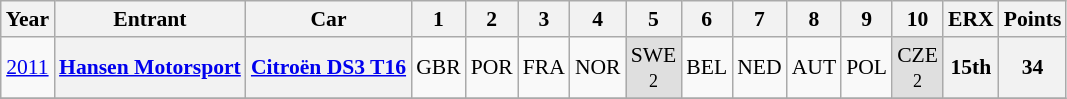<table class="wikitable" border="1" style="text-align:center; font-size:90%;">
<tr valign="top">
<th>Year</th>
<th>Entrant</th>
<th>Car</th>
<th>1</th>
<th>2</th>
<th>3</th>
<th>4</th>
<th>5</th>
<th>6</th>
<th>7</th>
<th>8</th>
<th>9</th>
<th>10</th>
<th>ERX</th>
<th>Points</th>
</tr>
<tr>
<td><a href='#'>2011</a></td>
<th><a href='#'>Hansen Motorsport</a></th>
<th><a href='#'>Citroën DS3 T16</a></th>
<td>GBR</td>
<td>POR</td>
<td>FRA</td>
<td>NOR</td>
<td style="background:#DFDFDF;">SWE<br><small>2</small></td>
<td>BEL</td>
<td>NED</td>
<td>AUT</td>
<td>POL</td>
<td style="background:#DFDFDF;">CZE<br><small>2</small></td>
<th>15th</th>
<th>34</th>
</tr>
<tr>
</tr>
</table>
